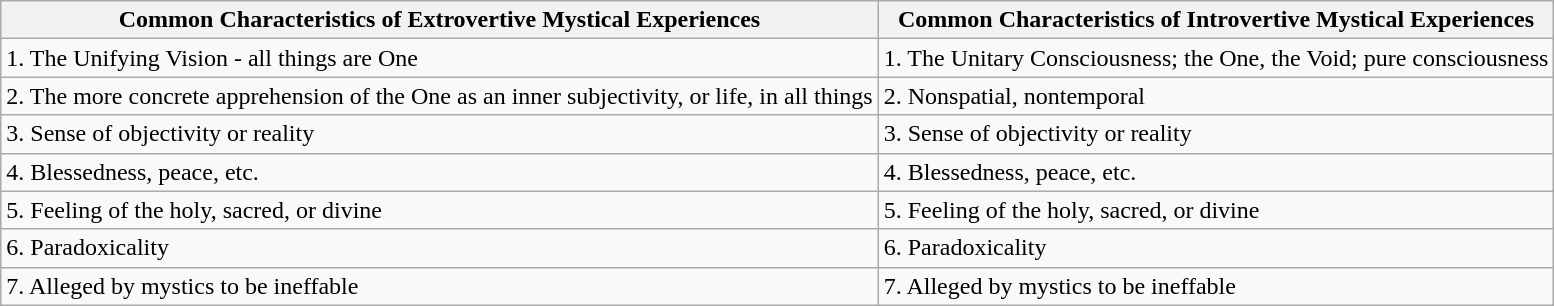<table class="wikitable">
<tr>
<th>Common Characteristics of Extrovertive Mystical Experiences</th>
<th>Common Characteristics of Introvertive Mystical Experiences</th>
</tr>
<tr>
<td>1. The Unifying Vision - all things are One</td>
<td>1. The Unitary Consciousness; the One, the Void; pure consciousness</td>
</tr>
<tr>
<td>2. The more concrete apprehension of the One as an inner subjectivity, or life, in all things</td>
<td>2. Nonspatial, nontemporal</td>
</tr>
<tr>
<td>3. Sense of objectivity or reality</td>
<td>3. Sense of objectivity or reality</td>
</tr>
<tr>
<td>4. Blessedness, peace, etc.</td>
<td>4. Blessedness, peace, etc.</td>
</tr>
<tr>
<td>5. Feeling of the holy, sacred, or divine</td>
<td>5. Feeling of the holy, sacred, or divine</td>
</tr>
<tr>
<td>6. Paradoxicality</td>
<td>6. Paradoxicality</td>
</tr>
<tr>
<td>7. Alleged by mystics to be ineffable</td>
<td>7. Alleged by mystics to be ineffable</td>
</tr>
</table>
